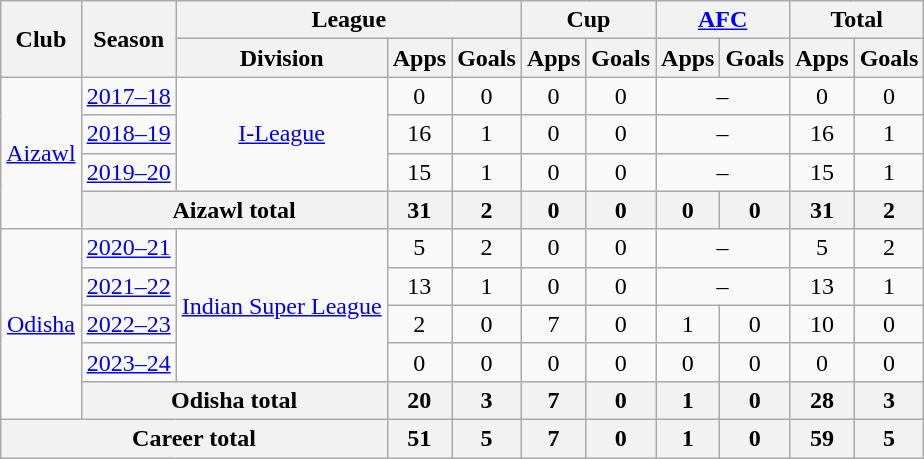<table class="wikitable" style="text-align: center;">
<tr>
<th rowspan="2">Club</th>
<th rowspan="2">Season</th>
<th colspan="3">League</th>
<th colspan="2">Cup</th>
<th colspan="2"><a href='#'>AFC</a></th>
<th colspan="2">Total</th>
</tr>
<tr>
<th>Division</th>
<th>Apps</th>
<th>Goals</th>
<th>Apps</th>
<th>Goals</th>
<th>Apps</th>
<th>Goals</th>
<th>Apps</th>
<th>Goals</th>
</tr>
<tr>
<td rowspan="4"><a href='#'>Aizawl</a></td>
<td><a href='#'>2017–18</a></td>
<td rowspan="3"><a href='#'>I-League</a></td>
<td>0</td>
<td>0</td>
<td>0</td>
<td>0</td>
<td colspan="2">–</td>
<td>0</td>
<td>0</td>
</tr>
<tr>
<td><a href='#'>2018–19</a></td>
<td>16</td>
<td>1</td>
<td>0</td>
<td>0</td>
<td colspan="2">–</td>
<td>16</td>
<td>1</td>
</tr>
<tr>
<td><a href='#'>2019–20</a></td>
<td>15</td>
<td>1</td>
<td>0</td>
<td>0</td>
<td colspan="2">–</td>
<td>15</td>
<td>1</td>
</tr>
<tr>
<th colspan="2">Aizawl total</th>
<th>31</th>
<th>2</th>
<th>0</th>
<th>0</th>
<th>0</th>
<th>0</th>
<th>31</th>
<th>2</th>
</tr>
<tr>
<td rowspan="5"><a href='#'>Odisha</a></td>
<td><a href='#'>2020–21</a></td>
<td rowspan="4"><a href='#'>Indian Super League</a></td>
<td>5</td>
<td>2</td>
<td>0</td>
<td>0</td>
<td colspan="2">–</td>
<td>5</td>
<td>2</td>
</tr>
<tr>
<td><a href='#'>2021–22</a></td>
<td>13</td>
<td>1</td>
<td>0</td>
<td>0</td>
<td colspan="2">–</td>
<td>13</td>
<td>1</td>
</tr>
<tr>
<td><a href='#'>2022–23</a></td>
<td>2</td>
<td>0</td>
<td>7</td>
<td>0</td>
<td>1</td>
<td>0</td>
<td>10</td>
<td>0</td>
</tr>
<tr>
<td><a href='#'>2023–24</a></td>
<td>0</td>
<td>0</td>
<td>0</td>
<td>0</td>
<td>0</td>
<td>0</td>
<td>0</td>
<td>0</td>
</tr>
<tr>
<th colspan="2">Odisha total</th>
<th>20</th>
<th>3</th>
<th>7</th>
<th>0</th>
<th>1</th>
<th>0</th>
<th>28</th>
<th>3</th>
</tr>
<tr>
<th colspan="3">Career total</th>
<th>51</th>
<th>5</th>
<th>7</th>
<th>0</th>
<th>1</th>
<th>0</th>
<th>59</th>
<th>5</th>
</tr>
</table>
